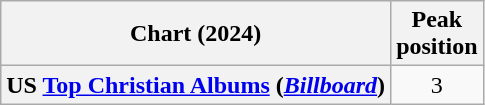<table class="wikitable sortable plainrowheaders" style="text-align:center">
<tr>
<th scope="col">Chart (2024)</th>
<th scope="col">Peak<br>position</th>
</tr>
<tr>
<th scope="row">US <a href='#'>Top Christian Albums</a> (<em><a href='#'>Billboard</a></em>)</th>
<td>3</td>
</tr>
</table>
